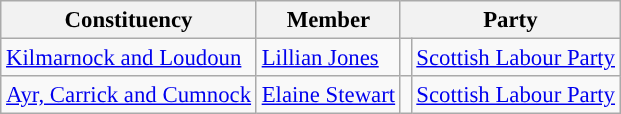<table class="wikitable" style="font-size: 95%;">
<tr>
<th>Constituency</th>
<th>Member</th>
<th colspan=2>Party</th>
</tr>
<tr>
<td><a href='#'>Kilmarnock and Loudoun</a></td>
<td><a href='#'>Lillian Jones</a></td>
<td style="background-color: "></td>
<td><a href='#'>Scottish Labour Party</a></td>
</tr>
<tr>
<td><a href='#'>Ayr, Carrick and Cumnock</a></td>
<td><a href='#'>Elaine Stewart</a></td>
<td style="background-color: "></td>
<td><a href='#'>Scottish Labour Party</a></td>
</tr>
</table>
